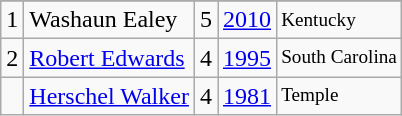<table class="wikitable">
<tr>
</tr>
<tr>
<td>1</td>
<td>Washaun Ealey</td>
<td>5</td>
<td><a href='#'>2010</a></td>
<td style="font-size:80%;">Kentucky</td>
</tr>
<tr>
<td>2</td>
<td><a href='#'>Robert Edwards</a></td>
<td>4</td>
<td><a href='#'>1995</a></td>
<td style="font-size:80%;">South Carolina</td>
</tr>
<tr>
<td></td>
<td><a href='#'>Herschel Walker </a></td>
<td>4</td>
<td><a href='#'>1981</a></td>
<td style="font-size:80%;">Temple</td>
</tr>
</table>
